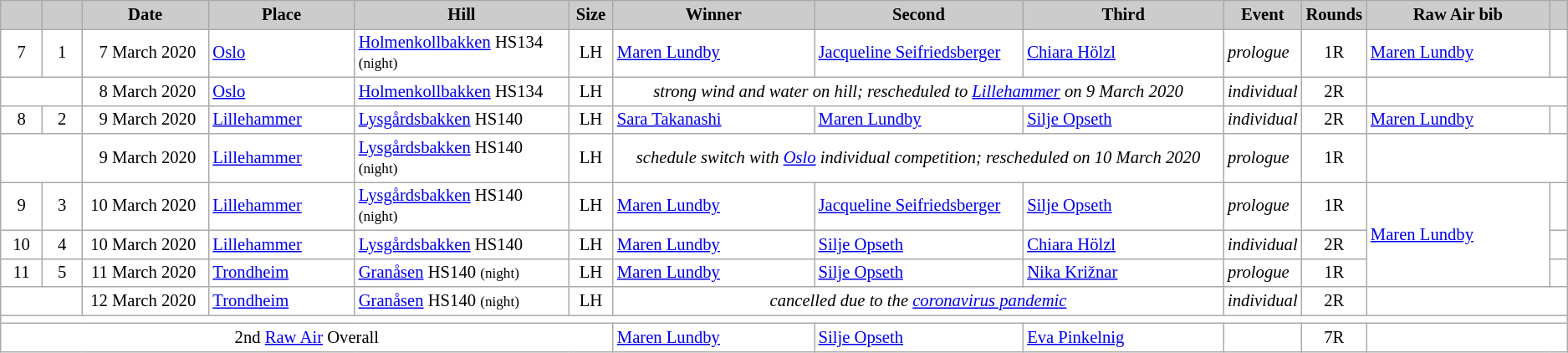<table class="wikitable plainrowheaders" style="background:#fff; font-size:86%; line-height:16px; border:gray solid 1px; border-collapse:collapse;">
<tr style="background:#ccc; text-align:center;">
<th scope="col" style="background:#ccc;" width=30px;"></th>
<th scope="col" style="background:#ccc;" width=30px;"></th>
<th scope="col" style="background:#ccc;" width=110px;">Date</th>
<th scope="col" style="background:#ccc;" width=120px;">Place</th>
<th scope="col" style="background:#ccc;" width=180px;">Hill</th>
<th scope="col" style="background:#ccc;" width=30px;">Size</th>
<th scope="col" style="background:#ccc;" width=180px;">Winner</th>
<th scope="col" style="background:#ccc;" width=180px;">Second</th>
<th scope="col" style="background:#ccc;" width=180px;">Third</th>
<th scope="col" style="background:#ccc;" width=52px;">Event</th>
<th scope="col" style="background:#ccc;" width=45px;">Rounds</th>
<th scope="col" style="background:#ccc;" width=165px;">Raw Air bib</th>
<th scope="col" style="background:#ccc;" width=10px;"></th>
</tr>
<tr>
<td align=center>7</td>
<td align=center>1</td>
<td align=right>7 March 2020  </td>
<td> <a href='#'>Oslo</a></td>
<td><a href='#'>Holmenkollbakken</a> HS134 <small>(night)</small></td>
<td align=center>LH</td>
<td> <a href='#'>Maren Lundby</a></td>
<td> <a href='#'>Jacqueline Seifriedsberger</a></td>
<td> <a href='#'>Chiara Hölzl</a></td>
<td><em>prologue</em></td>
<td align=center>1R</td>
<td> <a href='#'>Maren Lundby</a></td>
<td></td>
</tr>
<tr>
<td colspan=2></td>
<td align=right>8 March 2020  </td>
<td> <a href='#'>Oslo</a></td>
<td><a href='#'>Holmenkollbakken</a> HS134</td>
<td align=center>LH</td>
<td colspan=3 align=center><em>strong wind and water on hill; rescheduled to <a href='#'>Lillehammer</a> on 9 March 2020</em></td>
<td><em>individual</em></td>
<td align=center>2R</td>
<td colspan=2></td>
</tr>
<tr>
<td align=center>8</td>
<td align=center>2</td>
<td align=right>9 March 2020  </td>
<td> <a href='#'>Lillehammer</a></td>
<td><a href='#'>Lysgårdsbakken</a> HS140</td>
<td align=center>LH</td>
<td> <a href='#'>Sara Takanashi</a></td>
<td> <a href='#'>Maren Lundby</a></td>
<td> <a href='#'>Silje Opseth</a></td>
<td><em>individual</em></td>
<td align=center>2R</td>
<td> <a href='#'>Maren Lundby</a></td>
<td></td>
</tr>
<tr>
<td colspan=2></td>
<td align=right>9 March 2020  </td>
<td> <a href='#'>Lillehammer</a></td>
<td><a href='#'>Lysgårdsbakken</a> HS140 <small>(night)</small></td>
<td align=center>LH</td>
<td colspan=3 align=center><em>schedule switch with <a href='#'>Oslo</a> individual competition; rescheduled on 10 March 2020</em></td>
<td><em>prologue</em></td>
<td align=center>1R</td>
<td colspan=2></td>
</tr>
<tr>
<td align=center>9</td>
<td align=center>3</td>
<td align=right>10 March 2020  </td>
<td> <a href='#'>Lillehammer</a></td>
<td><a href='#'>Lysgårdsbakken</a> HS140 <small>(night)</small></td>
<td align=center>LH</td>
<td> <a href='#'>Maren Lundby</a></td>
<td> <a href='#'>Jacqueline Seifriedsberger</a></td>
<td> <a href='#'>Silje Opseth</a></td>
<td><em>prologue</em></td>
<td align=center>1R</td>
<td rowspan=3> <a href='#'>Maren Lundby</a></td>
<td></td>
</tr>
<tr>
<td align=center>10</td>
<td align=center>4</td>
<td align=right>10 March 2020  </td>
<td> <a href='#'>Lillehammer</a></td>
<td><a href='#'>Lysgårdsbakken</a> HS140</td>
<td align=center>LH</td>
<td> <a href='#'>Maren Lundby</a></td>
<td> <a href='#'>Silje Opseth</a></td>
<td> <a href='#'>Chiara Hölzl</a></td>
<td><em>individual</em></td>
<td align=center>2R</td>
<td></td>
</tr>
<tr>
<td align=center>11</td>
<td align=center>5</td>
<td align=right>11 March 2020  </td>
<td> <a href='#'>Trondheim</a></td>
<td><a href='#'>Granåsen</a> HS140 <small>(night)</small></td>
<td align=center>LH</td>
<td> <a href='#'>Maren Lundby</a></td>
<td> <a href='#'>Silje Opseth</a></td>
<td> <a href='#'>Nika Križnar</a></td>
<td><em>prologue</em></td>
<td align=center>1R</td>
<td></td>
</tr>
<tr>
<td colspan=2></td>
<td align=right>12 March 2020  </td>
<td> <a href='#'>Trondheim</a></td>
<td><a href='#'>Granåsen</a> HS140 <small>(night)</small></td>
<td align=center>LH</td>
<td colspan=3 align=center><em>cancelled due to the <a href='#'>coronavirus pandemic</a></em></td>
<td><em>individual</em></td>
<td align=center>2R</td>
<td colspan=2></td>
</tr>
<tr>
<td colspan=13></td>
</tr>
<tr>
<td colspan=6 align=center>2nd <a href='#'>Raw Air</a> Overall</td>
<td> <a href='#'>Maren Lundby</a></td>
<td> <a href='#'>Silje Opseth</a></td>
<td> <a href='#'>Eva Pinkelnig</a></td>
<td></td>
<td align=center>7R</td>
<td colspan=2></td>
</tr>
</table>
